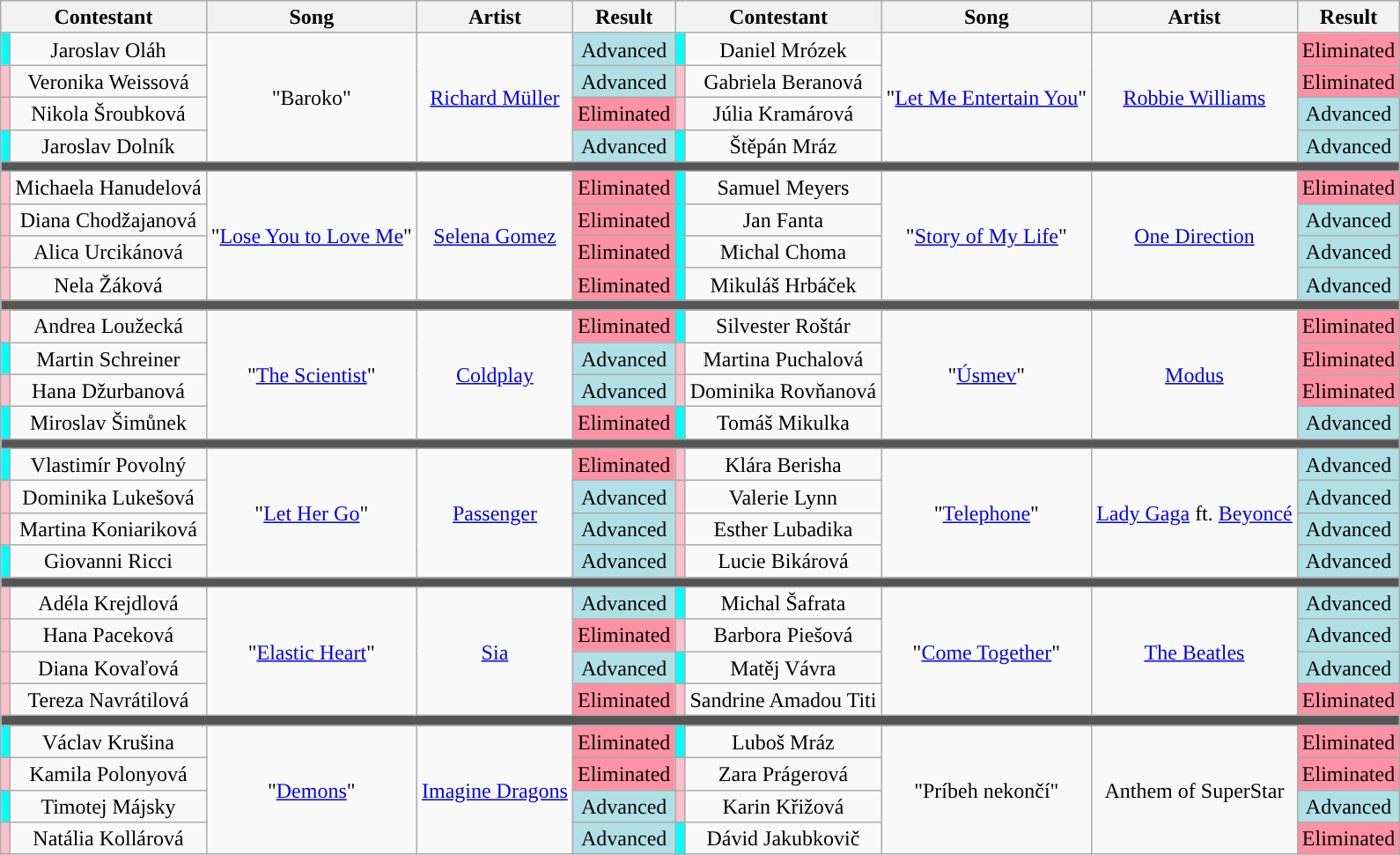<table class="wikitable sortable" style="text-align:center; line-height:17px; width:80%; white-space:nowrap">
<tr>
<th style="width:10%" colspan="2">Contestant</th>
<th style="width:10%">Song</th>
<th style="width:10%">Artist</th>
<th style="width:10%">Result</th>
<th style="width:10%" colspan="2">Contestant</th>
<th style="width:10%">Song</th>
<th style="width:10%">Artist</th>
<th style="width:10%">Result</th>
</tr>
<tr>
<th style="background:cyan;"></th>
<td>Jaroslav Oláh</td>
<td rowspan="4">"Baroko"</td>
<td rowspan="4"><a href='#'>Richard Müller</a></td>
<td style="background:#B0E0E6;">Advanced</td>
<th style="background:cyan;"></th>
<td>Daniel Mrózek</td>
<td rowspan="4">"<a href='#'>Let Me Entertain You</a>"</td>
<td rowspan="4"><a href='#'>Robbie Williams</a></td>
<td style="background:#FF91A4;">Eliminated</td>
</tr>
<tr>
<th style="background:pink;"></th>
<td>Veronika Weissová</td>
<td style="background:#B0E0E6;">Advanced</td>
<th style="background:pink;"></th>
<td>Gabriela Beranová</td>
<td style="background:#FF91A4;">Eliminated</td>
</tr>
<tr>
<th style="background:pink;"></th>
<td>Nikola Šroubková</td>
<td style="background:#FF91A4;">Eliminated</td>
<th style="background:pink;"></th>
<td>Júlia Kramárová</td>
<td style="background:#B0E0E6;">Advanced</td>
</tr>
<tr>
<th style="background:cyan;"></th>
<td>Jaroslav Dolník</td>
<td style="background:#B0E0E6;">Advanced</td>
<th style="background:cyan;"></th>
<td>Štěpán Mráz</td>
<td style="background:#B0E0E6;">Advanced</td>
</tr>
<tr>
<td colspan=10 style="background:#555555;"></td>
</tr>
<tr>
<th style="background:pink;"></th>
<td>Michaela Hanudelová</td>
<td rowspan="4">"<a href='#'>Lose You to Love Me</a>"</td>
<td rowspan="4"><a href='#'>Selena Gomez</a></td>
<td style="background:#FF91A4;">Eliminated</td>
<th style="background:cyan;"></th>
<td>Samuel Meyers</td>
<td rowspan="4">"<a href='#'>Story of My Life</a>"</td>
<td rowspan="4"><a href='#'>One Direction</a></td>
<td style="background:#FF91A4;">Eliminated</td>
</tr>
<tr>
<th style="background:pink;"></th>
<td>Diana Chodžajanová</td>
<td style="background:#FF91A4;">Eliminated</td>
<th style="background:cyan;"></th>
<td>Jan Fanta</td>
<td style="background:#B0E0E6;">Advanced</td>
</tr>
<tr>
<th style="background:pink;"></th>
<td>Alica Urcikánová</td>
<td style="background:#FF91A4;">Eliminated</td>
<th style="background:cyan;"></th>
<td>Michal Choma</td>
<td style="background:#B0E0E6;">Advanced</td>
</tr>
<tr>
<th style="background:pink;"></th>
<td>Nela Žáková</td>
<td style="background:#FF91A4;">Eliminated</td>
<th style="background:cyan;"></th>
<td>Mikuláš Hrbáček</td>
<td style="background:#B0E0E6;">Advanced</td>
</tr>
<tr>
<td colspan=10 style="background:#555555;"></td>
</tr>
<tr>
<th style="background:pink;"></th>
<td>Andrea Loužecká</td>
<td rowspan="4">"<a href='#'>The Scientist</a>"</td>
<td rowspan="4"><a href='#'>Coldplay</a></td>
<td style="background:#FF91A4;">Eliminated</td>
<th style="background:cyan;"></th>
<td>Silvester Roštár</td>
<td rowspan="4">"<a href='#'>Úsmev</a>"</td>
<td rowspan="4"><a href='#'>Modus</a></td>
<td style="background:#FF91A4;">Eliminated</td>
</tr>
<tr>
<th style="background:cyan;"></th>
<td>Martin Schreiner</td>
<td style="background:#B0E0E6;">Advanced</td>
<th style="background:pink;"></th>
<td>Martina Puchalová</td>
<td style="background:#FF91A4;">Eliminated</td>
</tr>
<tr>
<th style="background:pink;"></th>
<td>Hana Džurbanová</td>
<td style="background:#B0E0E6;">Advanced</td>
<th style="background:pink;"></th>
<td>Dominika Rovňanová</td>
<td style="background:#FF91A4;">Eliminated</td>
</tr>
<tr>
<th style="background:cyan;"></th>
<td>Miroslav Šimůnek</td>
<td style="background:#FF91A4;">Eliminated</td>
<th style="background:cyan;"></th>
<td>Tomáš Mikulka</td>
<td style="background:#B0E0E6;">Advanced</td>
</tr>
<tr>
<td colspan=10 style="background:#555555;"></td>
</tr>
<tr>
<th style="background:cyan;"></th>
<td>Vlastimír Povolný</td>
<td rowspan="4">"<a href='#'>Let Her Go</a>"</td>
<td rowspan="4"><a href='#'>Passenger</a></td>
<td style="background:#FF91A4;">Eliminated</td>
<th style="background:pink;"></th>
<td>Klára Berisha</td>
<td rowspan="4">"<a href='#'>Telephone</a>"</td>
<td rowspan="4"><a href='#'>Lady Gaga</a> ft. <a href='#'>Beyoncé</a></td>
<td style="background:#B0E0E6;">Advanced</td>
</tr>
<tr>
<th style="background:pink;"></th>
<td>Dominika Lukešová</td>
<td style="background:#B0E0E6;">Advanced</td>
<th style="background:pink;"></th>
<td>Valerie Lynn</td>
<td style="background:#B0E0E6;">Advanced</td>
</tr>
<tr>
<th style="background:pink;"></th>
<td>Martina Koniariková</td>
<td style="background:#B0E0E6;">Advanced</td>
<th style="background:pink;"></th>
<td>Esther Lubadika</td>
<td style="background:#B0E0E6;">Advanced</td>
</tr>
<tr>
<th style="background:cyan;"></th>
<td>Giovanni Ricci</td>
<td style="background:#B0E0E6;">Advanced</td>
<th style="background:pink;"></th>
<td>Lucie Bikárová</td>
<td style="background:#B0E0E6;">Advanced</td>
</tr>
<tr>
<td colspan=10 style="background:#555555;"></td>
</tr>
<tr>
<th style="background:pink;"></th>
<td>Adéla Krejdlová</td>
<td rowspan="4">"<a href='#'>Elastic Heart</a>"</td>
<td rowspan="4"><a href='#'>Sia</a></td>
<td style="background:#B0E0E6;">Advanced</td>
<th style="background:cyan;"></th>
<td>Michal Šafrata</td>
<td rowspan="4">"<a href='#'>Come Together</a>"</td>
<td rowspan="4"><a href='#'>The Beatles</a></td>
<td style="background:#B0E0E6;">Advanced</td>
</tr>
<tr>
<th style="background:pink;"></th>
<td>Hana Paceková</td>
<td style="background:#FF91A4;">Eliminated</td>
<th style="background:pink;"></th>
<td>Barbora Piešová</td>
<td style="background:#B0E0E6;">Advanced</td>
</tr>
<tr>
<th style="background:pink;"></th>
<td>Diana Kovaľová</td>
<td style="background:#B0E0E6;">Advanced</td>
<th style="background:cyan;"></th>
<td>Matěj Vávra</td>
<td style="background:#B0E0E6;">Advanced</td>
</tr>
<tr>
<th style="background:pink;"></th>
<td>Tereza Navrátilová</td>
<td style="background:#FF91A4;">Eliminated</td>
<th style="background:pink;"></th>
<td>Sandrine Amadou Titi</td>
<td style="background:#FF91A4;">Eliminated</td>
</tr>
<tr>
<td colspan=10 style="background:#555555;"></td>
</tr>
<tr>
<th style="background:cyan;"></th>
<td>Václav Krušina</td>
<td rowspan="4">"<a href='#'>Demons</a>"</td>
<td rowspan="4"><a href='#'>Imagine Dragons</a></td>
<td style="background:#FF91A4;">Eliminated</td>
<th style="background:cyan;"></th>
<td>Luboš Mráz</td>
<td rowspan="4">"Príbeh nekončí"</td>
<td rowspan="4">Anthem of SuperStar</td>
<td style="background:#FF91A4;">Eliminated</td>
</tr>
<tr>
<th style="background:pink;"></th>
<td>Kamila Polonyová</td>
<td style="background:#FF91A4;">Eliminated</td>
<th style="background:pink;"></th>
<td>Zara Prágerová</td>
<td style="background:#FF91A4;">Eliminated</td>
</tr>
<tr>
<th style="background:cyan;"></th>
<td>Timotej Májsky</td>
<td style="background:#B0E0E6;">Advanced</td>
<th style="background:pink;"></th>
<td>Karin Křižová</td>
<td style="background:#B0E0E6;">Advanced</td>
</tr>
<tr>
<th style="background:pink;"></th>
<td>Natália Kollárová</td>
<td style="background:#B0E0E6;">Advanced</td>
<th style="background:cyan;"></th>
<td>Dávid Jakubkovič</td>
<td style="background:#FF91A4;">Eliminated</td>
</tr>
</table>
